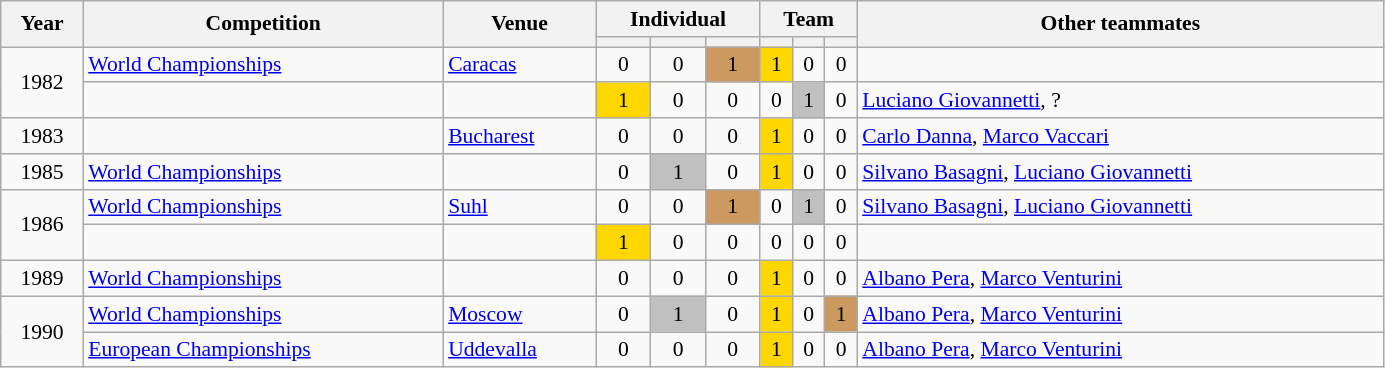<table class="wikitable" width=73% style="font-size:90%; text-align:center;">
<tr>
<th rowspan=2>Year</th>
<th rowspan=2>Competition</th>
<th rowspan=2>Venue</th>
<th colspan=3>Individual</th>
<th colspan=3>Team</th>
<th rowspan=2 colspan=3>Other teammates</th>
</tr>
<tr>
<th></th>
<th></th>
<th></th>
<th></th>
<th></th>
<th></th>
</tr>
<tr>
<td rowspan=2>1982</td>
<td align=left><a href='#'>World Championships</a></td>
<td align=left> <a href='#'>Caracas</a></td>
<td>0</td>
<td>0</td>
<td bgcolor=ccc9966>1</td>
<td bgcolor=gold>1</td>
<td>0</td>
<td>0</td>
<td align=left></td>
</tr>
<tr>
<td align=left></td>
<td align=left></td>
<td bgcolor=gold>1</td>
<td>0</td>
<td>0</td>
<td>0</td>
<td bgcolor=silver>1</td>
<td>0</td>
<td align=left><a href='#'>Luciano Giovannetti</a>, ?</td>
</tr>
<tr>
<td>1983</td>
<td align=left></td>
<td align=left> <a href='#'>Bucharest</a></td>
<td>0</td>
<td>0</td>
<td>0</td>
<td bgcolor=gold>1</td>
<td>0</td>
<td>0</td>
<td align=left><a href='#'>Carlo Danna</a>, <a href='#'>Marco Vaccari</a></td>
</tr>
<tr>
<td>1985</td>
<td align=left><a href='#'>World Championships</a></td>
<td align=left></td>
<td>0</td>
<td bgcolor=silver>1</td>
<td>0</td>
<td bgcolor=gold>1</td>
<td>0</td>
<td>0</td>
<td align=left><a href='#'>Silvano Basagni</a>, <a href='#'>Luciano Giovannetti</a></td>
</tr>
<tr>
<td rowspan=2>1986</td>
<td align=left><a href='#'>World Championships</a></td>
<td align=left> <a href='#'>Suhl</a></td>
<td>0</td>
<td>0</td>
<td bgcolor=ccc9966>1</td>
<td>0</td>
<td bgcolor=silver>1</td>
<td>0</td>
<td align=left><a href='#'>Silvano Basagni</a>, <a href='#'>Luciano Giovannetti</a></td>
</tr>
<tr>
<td align=left></td>
<td align=left></td>
<td bgcolor=gold>1</td>
<td>0</td>
<td>0</td>
<td>0</td>
<td>0</td>
<td>0</td>
<td align=left></td>
</tr>
<tr>
<td>1989</td>
<td align=left><a href='#'>World Championships</a></td>
<td align=left></td>
<td>0</td>
<td>0</td>
<td>0</td>
<td bgcolor=gold>1</td>
<td>0</td>
<td>0</td>
<td align=left><a href='#'>Albano Pera</a>, <a href='#'>Marco Venturini</a></td>
</tr>
<tr>
<td rowspan=2>1990</td>
<td align=left><a href='#'>World Championships</a></td>
<td align=left> <a href='#'>Moscow</a></td>
<td>0</td>
<td bgcolor=silver>1</td>
<td>0</td>
<td bgcolor=gold>1</td>
<td>0</td>
<td bgcolor=ccc9966>1</td>
<td align=left><a href='#'>Albano Pera</a>, <a href='#'>Marco Venturini</a></td>
</tr>
<tr>
<td align=left><a href='#'>European Championships</a></td>
<td align=left> <a href='#'>Uddevalla</a></td>
<td>0</td>
<td>0</td>
<td>0</td>
<td bgcolor=gold>1</td>
<td>0</td>
<td>0</td>
<td align=left><a href='#'>Albano Pera</a>, <a href='#'>Marco Venturini</a></td>
</tr>
</table>
